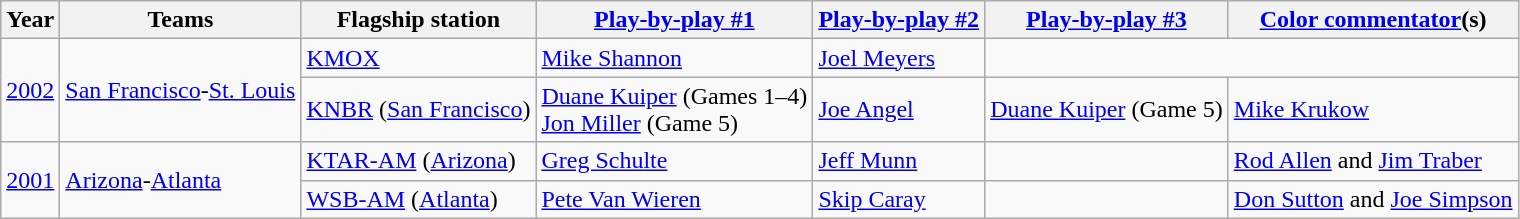<table class="wikitable">
<tr>
<th>Year</th>
<th>Teams</th>
<th>Flagship station</th>
<th><a href='#'>Play-by-play #1</a></th>
<th><a href='#'>Play-by-play #2</a></th>
<th><a href='#'>Play-by-play #3</a></th>
<th><a href='#'>Color commentator</a>(s)</th>
</tr>
<tr>
<td rowspan="2"><a href='#'>2002</a></td>
<td rowspan="2"><a href='#'>San Francisco</a>-<a href='#'>St. Louis</a></td>
<td><a href='#'>KMOX</a></td>
<td><a href='#'>Mike Shannon</a></td>
<td><a href='#'>Joel Meyers</a></td>
</tr>
<tr>
<td><a href='#'>KNBR</a> (<a href='#'>San Francisco</a>)</td>
<td><a href='#'>Duane Kuiper</a> (Games 1–4)<br><a href='#'>Jon Miller</a> (Game 5)</td>
<td><a href='#'>Joe Angel</a></td>
<td><a href='#'>Duane Kuiper</a> (Game 5)</td>
<td><a href='#'>Mike Krukow</a></td>
</tr>
<tr>
<td rowspan="2"><a href='#'>2001</a></td>
<td rowspan="2"><a href='#'>Arizona</a>-<a href='#'>Atlanta</a></td>
<td><a href='#'>KTAR-AM</a> (<a href='#'>Arizona</a>)</td>
<td><a href='#'>Greg Schulte</a></td>
<td><a href='#'>Jeff Munn</a></td>
<td></td>
<td><a href='#'>Rod Allen</a> and <a href='#'>Jim Traber</a></td>
</tr>
<tr>
<td><a href='#'>WSB-AM</a> (<a href='#'>Atlanta</a>)</td>
<td><a href='#'>Pete Van Wieren</a></td>
<td><a href='#'>Skip Caray</a></td>
<td></td>
<td><a href='#'>Don Sutton</a> and <a href='#'>Joe Simpson</a></td>
</tr>
</table>
